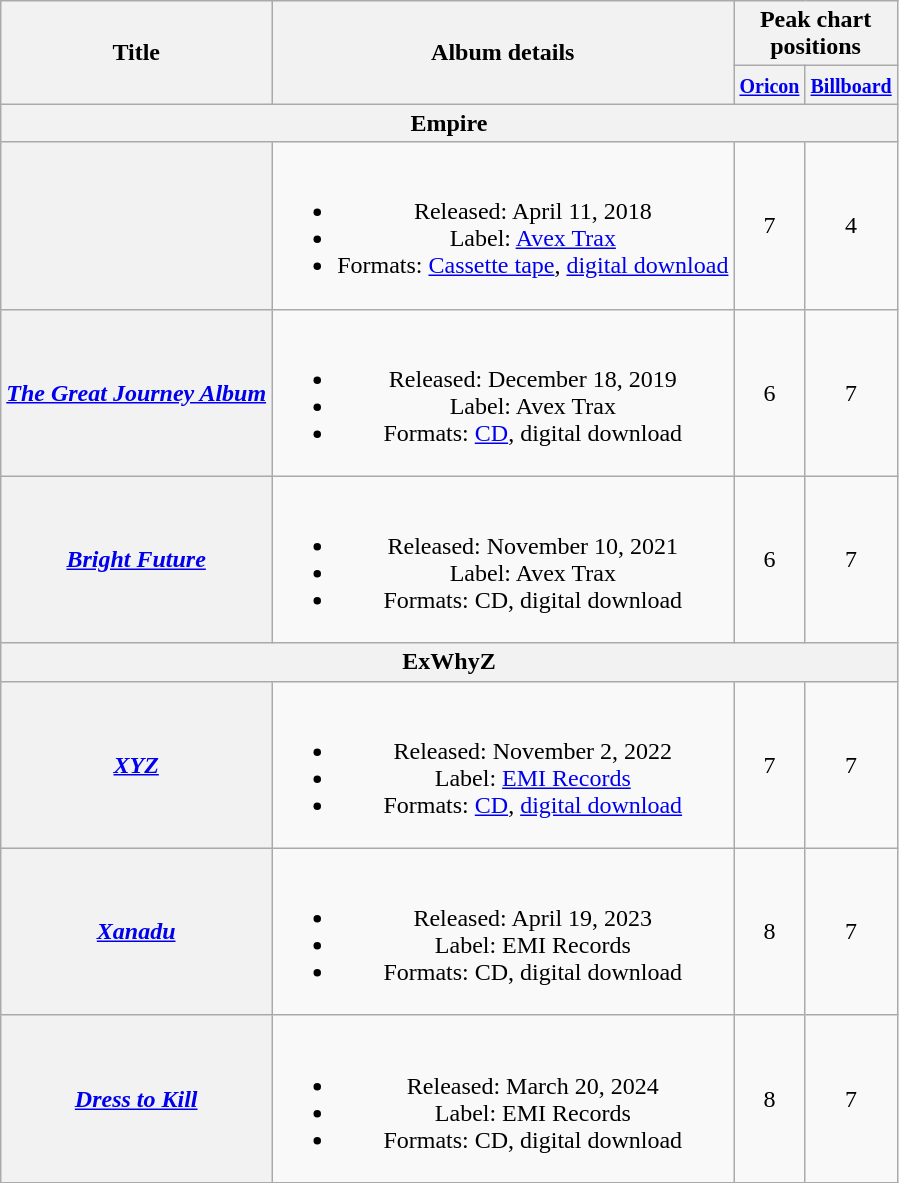<table class="wikitable plainrowheaders" style="text-align:center;">
<tr>
<th scope="col" rowspan="2">Title</th>
<th scope="col" rowspan="2">Album details</th>
<th scope="col" colspan="2">Peak chart positions</th>
</tr>
<tr>
<th scope="col" style="width:2.5em;"><small><a href='#'>Oricon</a></small></th>
<th scope="col" style="width:2.5em;"><small><a href='#'>Billboard</a></small></th>
</tr>
<tr>
<th scope="col" colspan="4">Empire</th>
</tr>
<tr>
<th scope="row"><em><a href='#'></a></em></th>
<td><br><ul><li>Released: April 11, 2018</li><li>Label: <a href='#'>Avex Trax</a></li><li>Formats: <a href='#'>Cassette tape</a>, <a href='#'>digital download</a></li></ul></td>
<td>7</td>
<td>4</td>
</tr>
<tr>
<th scope="row"><em><a href='#'>The Great Journey Album</a></em></th>
<td><br><ul><li>Released: December 18, 2019</li><li>Label: Avex Trax</li><li>Formats: <a href='#'>CD</a>, digital download</li></ul></td>
<td>6</td>
<td>7</td>
</tr>
<tr>
<th scope="row"><em><a href='#'>Bright Future</a></em></th>
<td><br><ul><li>Released: November 10, 2021</li><li>Label: Avex Trax</li><li>Formats: CD, digital download</li></ul></td>
<td>6</td>
<td>7</td>
</tr>
<tr>
<th scope="col" colspan="4">ExWhyZ</th>
</tr>
<tr>
<th scope="row"><em><a href='#'>XYZ</a></em></th>
<td><br><ul><li>Released: November 2, 2022</li><li>Label: <a href='#'>EMI Records</a></li><li>Formats: <a href='#'>CD</a>, <a href='#'>digital download</a></li></ul></td>
<td>7</td>
<td>7</td>
</tr>
<tr>
<th scope="row"><em><a href='#'>Xanadu</a></em></th>
<td><br><ul><li>Released: April 19, 2023</li><li>Label: EMI Records</li><li>Formats: CD, digital download</li></ul></td>
<td>8</td>
<td>7</td>
</tr>
<tr>
<th scope="row"><em><a href='#'>Dress to Kill</a></em></th>
<td><br><ul><li>Released: March 20, 2024</li><li>Label: EMI Records</li><li>Formats: CD, digital download</li></ul></td>
<td>8</td>
<td>7</td>
</tr>
</table>
